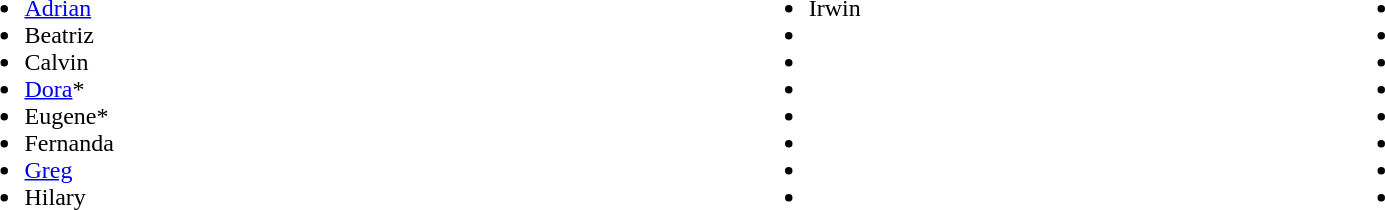<table style="width:90%;">
<tr>
<td><br><ul><li><a href='#'>Adrian</a></li><li>Beatriz</li><li>Calvin</li><li><a href='#'>Dora</a>*</li><li>Eugene*</li><li>Fernanda</li><li><a href='#'>Greg</a></li><li>Hilary</li></ul></td>
<td><br><ul><li>Irwin</li><li></li><li></li><li></li><li></li><li></li><li></li><li></li></ul></td>
<td><br><ul><li></li><li></li><li></li><li></li><li></li><li></li><li></li><li></li></ul></td>
</tr>
</table>
